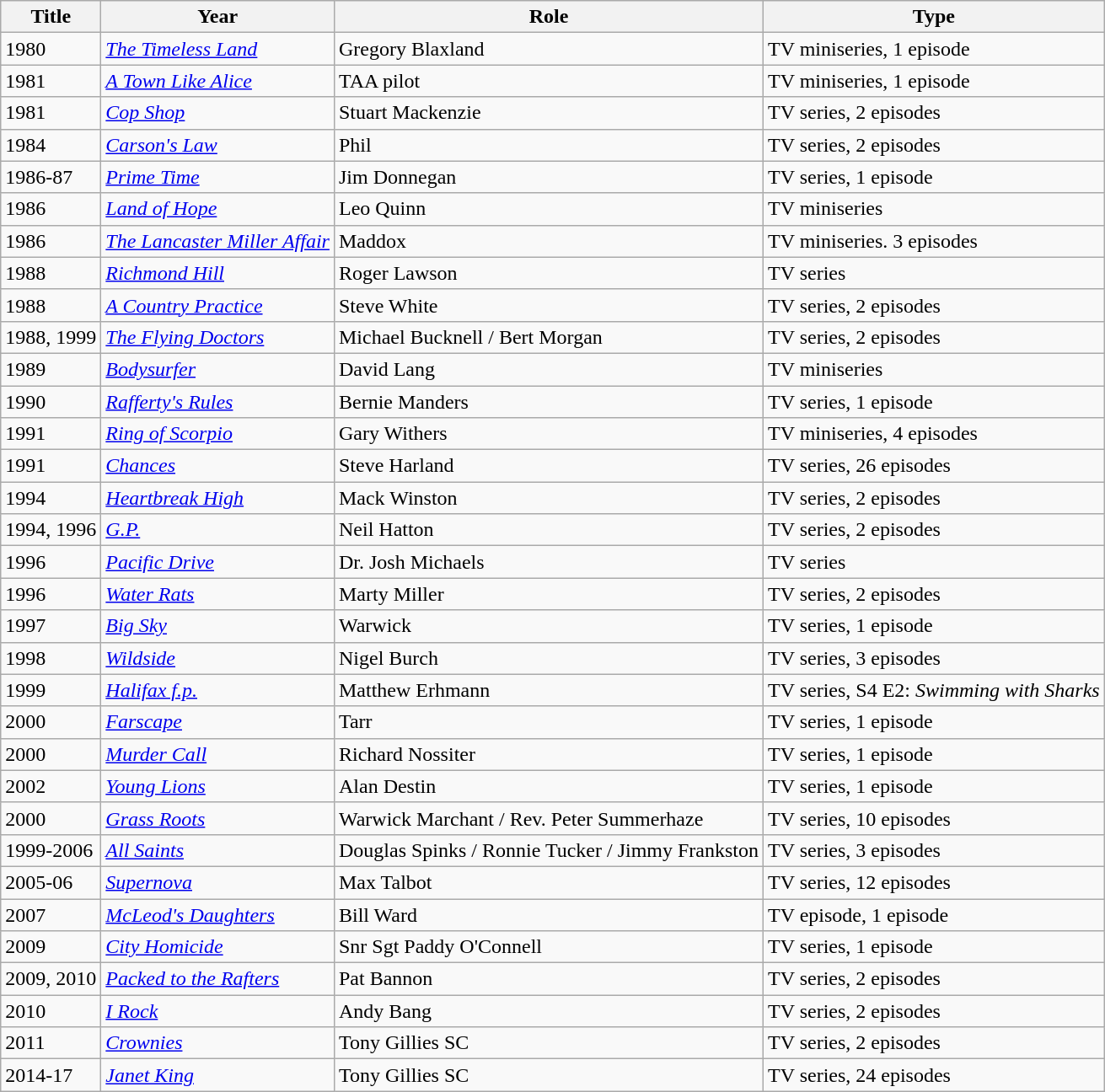<table class="wikitable">
<tr>
<th>Title</th>
<th>Year</th>
<th>Role</th>
<th>Type</th>
</tr>
<tr>
<td>1980</td>
<td><em><a href='#'>The Timeless Land</a></em></td>
<td>Gregory Blaxland</td>
<td>TV miniseries, 1 episode</td>
</tr>
<tr>
<td>1981</td>
<td><em><a href='#'>A Town Like Alice</a></em></td>
<td>TAA pilot</td>
<td>TV miniseries, 1 episode</td>
</tr>
<tr>
<td>1981</td>
<td><em><a href='#'>Cop Shop</a></em></td>
<td>Stuart Mackenzie</td>
<td>TV series, 2 episodes</td>
</tr>
<tr>
<td>1984</td>
<td><em><a href='#'>Carson's Law</a></em></td>
<td>Phil</td>
<td>TV series, 2 episodes</td>
</tr>
<tr>
<td>1986-87</td>
<td><em><a href='#'>Prime Time</a></em></td>
<td>Jim Donnegan</td>
<td>TV series, 1 episode</td>
</tr>
<tr>
<td>1986</td>
<td><em><a href='#'>Land of Hope</a></em></td>
<td>Leo Quinn</td>
<td>TV miniseries</td>
</tr>
<tr>
<td>1986</td>
<td><em><a href='#'>The Lancaster Miller Affair</a></em></td>
<td>Maddox</td>
<td>TV miniseries. 3 episodes</td>
</tr>
<tr>
<td>1988</td>
<td><em><a href='#'>Richmond Hill</a></em></td>
<td>Roger Lawson</td>
<td>TV series</td>
</tr>
<tr>
<td>1988</td>
<td><em><a href='#'>A Country Practice</a></em></td>
<td>Steve White</td>
<td>TV series, 2 episodes</td>
</tr>
<tr>
<td>1988, 1999</td>
<td><em><a href='#'>The Flying Doctors</a></em></td>
<td>Michael Bucknell / Bert Morgan</td>
<td>TV series, 2 episodes</td>
</tr>
<tr>
<td>1989</td>
<td><em><a href='#'>Bodysurfer</a></em></td>
<td>David Lang</td>
<td>TV miniseries</td>
</tr>
<tr>
<td>1990</td>
<td><em><a href='#'>Rafferty's Rules</a></em></td>
<td>Bernie Manders</td>
<td>TV series, 1 episode</td>
</tr>
<tr>
<td>1991</td>
<td><em><a href='#'>Ring of Scorpio</a></em></td>
<td>Gary Withers</td>
<td>TV miniseries, 4 episodes</td>
</tr>
<tr>
<td>1991</td>
<td><em><a href='#'>Chances</a></em></td>
<td>Steve Harland</td>
<td>TV series, 26 episodes</td>
</tr>
<tr>
<td>1994</td>
<td><em><a href='#'>Heartbreak High</a></em></td>
<td>Mack Winston</td>
<td>TV series, 2 episodes</td>
</tr>
<tr>
<td>1994, 1996</td>
<td><em><a href='#'>G.P.</a></em></td>
<td>Neil Hatton</td>
<td>TV series, 2 episodes</td>
</tr>
<tr>
<td>1996</td>
<td><em><a href='#'>Pacific Drive</a></em></td>
<td>Dr. Josh Michaels</td>
<td>TV series</td>
</tr>
<tr>
<td>1996</td>
<td><em><a href='#'>Water Rats</a></em></td>
<td>Marty Miller</td>
<td>TV series, 2 episodes</td>
</tr>
<tr>
<td>1997</td>
<td><em><a href='#'>Big Sky</a></em></td>
<td>Warwick</td>
<td>TV series, 1 episode</td>
</tr>
<tr>
<td>1998</td>
<td><em><a href='#'>Wildside</a></em></td>
<td>Nigel Burch</td>
<td>TV series, 3 episodes</td>
</tr>
<tr>
<td>1999</td>
<td><em><a href='#'>Halifax f.p.</a></em></td>
<td>Matthew Erhmann</td>
<td>TV series, S4 E2: <em>Swimming with Sharks</em></td>
</tr>
<tr>
<td>2000</td>
<td><em><a href='#'>Farscape</a></em></td>
<td>Tarr</td>
<td>TV series, 1 episode</td>
</tr>
<tr>
<td>2000</td>
<td><em><a href='#'>Murder Call</a></em></td>
<td>Richard Nossiter</td>
<td>TV series, 1 episode</td>
</tr>
<tr>
<td>2002</td>
<td><em><a href='#'>Young Lions</a></em></td>
<td>Alan Destin</td>
<td>TV series, 1 episode</td>
</tr>
<tr>
<td>2000</td>
<td><em><a href='#'>Grass Roots</a></em></td>
<td>Warwick Marchant / Rev. Peter Summerhaze</td>
<td>TV series, 10 episodes</td>
</tr>
<tr>
<td>1999-2006</td>
<td><em><a href='#'>All Saints</a></em></td>
<td>Douglas Spinks / Ronnie Tucker / Jimmy Frankston</td>
<td>TV series, 3 episodes</td>
</tr>
<tr>
<td>2005-06</td>
<td><em><a href='#'>Supernova</a></em></td>
<td>Max Talbot</td>
<td>TV series, 12 episodes</td>
</tr>
<tr>
<td>2007</td>
<td><em><a href='#'>McLeod's Daughters</a></em></td>
<td>Bill Ward</td>
<td>TV episode, 1 episode</td>
</tr>
<tr>
<td>2009</td>
<td><em><a href='#'>City Homicide</a></em></td>
<td>Snr Sgt Paddy O'Connell</td>
<td>TV series, 1 episode</td>
</tr>
<tr>
<td>2009, 2010</td>
<td><em><a href='#'>Packed to the Rafters</a></em></td>
<td>Pat Bannon</td>
<td>TV series, 2 episodes</td>
</tr>
<tr>
<td>2010</td>
<td><em><a href='#'>I Rock</a></em></td>
<td>Andy Bang</td>
<td>TV series, 2 episodes</td>
</tr>
<tr>
<td>2011</td>
<td><em><a href='#'>Crownies</a></em></td>
<td>Tony Gillies SC</td>
<td>TV series, 2 episodes</td>
</tr>
<tr>
<td>2014-17</td>
<td><em><a href='#'>Janet King</a></em></td>
<td>Tony Gillies SC</td>
<td>TV series, 24 episodes</td>
</tr>
</table>
